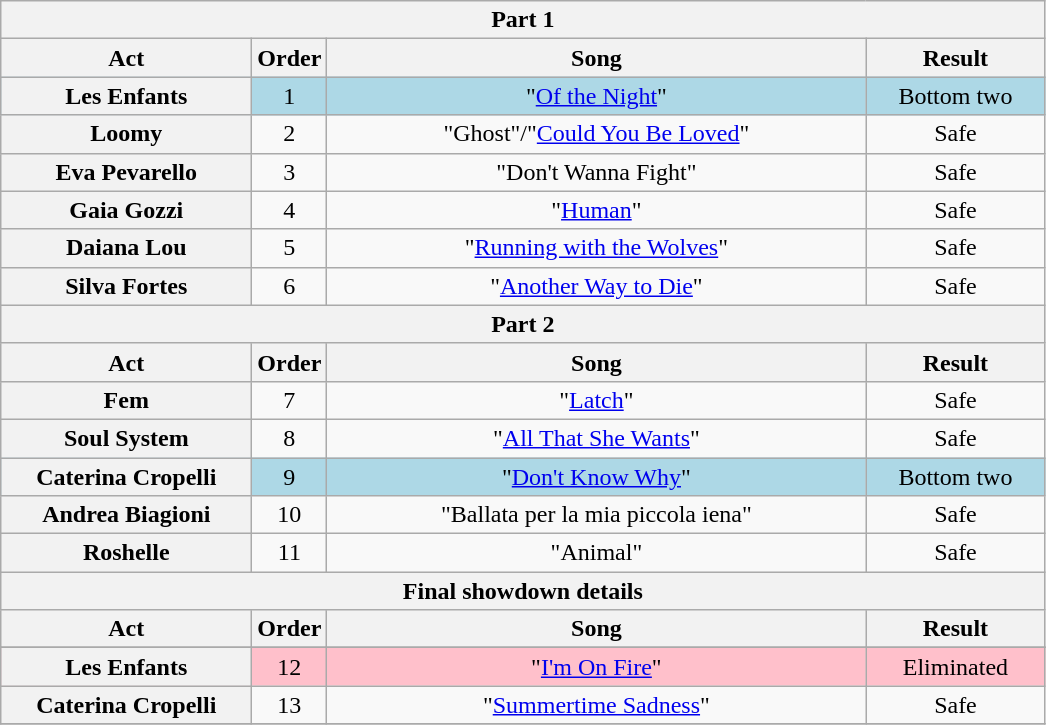<table class="wikitable plainrowheaders" style="text-align:center;">
<tr>
<th colspan="4">Part 1</th>
</tr>
<tr>
<th scope="col" style="width:10em;">Act</th>
<th scope="col">Order</th>
<th scope="col" style="width:22em;">Song</th>
<th scope="col" style="width:7em;">Result</th>
</tr>
<tr style="background:lightblue;">
<th scope="row">Les Enfants</th>
<td>1</td>
<td>"<a href='#'>Of the Night</a>"</td>
<td>Bottom two</td>
</tr>
<tr>
<th scope="row">Loomy</th>
<td>2</td>
<td>"Ghost"/"<a href='#'>Could You Be Loved</a>"</td>
<td>Safe</td>
</tr>
<tr>
<th scope="row">Eva Pevarello</th>
<td>3</td>
<td>"Don't Wanna Fight"</td>
<td>Safe</td>
</tr>
<tr>
<th scope="row">Gaia Gozzi</th>
<td>4</td>
<td>"<a href='#'>Human</a>"</td>
<td>Safe</td>
</tr>
<tr>
<th scope="row">Daiana Lou</th>
<td>5</td>
<td>"<a href='#'>Running with the Wolves</a>"</td>
<td>Safe</td>
</tr>
<tr>
<th scope="row">Silva Fortes</th>
<td>6</td>
<td>"<a href='#'>Another Way to Die</a>"</td>
<td>Safe</td>
</tr>
<tr>
<th colspan="4">Part 2</th>
</tr>
<tr>
<th scope="col" style="width:10em;">Act</th>
<th scope="col">Order</th>
<th scope="col" style="width:20em;">Song</th>
<th scope="col" style="width:7em;">Result</th>
</tr>
<tr>
<th scope="row">Fem</th>
<td>7</td>
<td>"<a href='#'>Latch</a>"</td>
<td>Safe</td>
</tr>
<tr>
<th scope="row">Soul System</th>
<td>8</td>
<td>"<a href='#'>All That She Wants</a>"</td>
<td>Safe</td>
</tr>
<tr style="background:lightblue;">
<th scope="row">Caterina Cropelli</th>
<td>9</td>
<td>"<a href='#'>Don't Know Why</a>"</td>
<td>Bottom two</td>
</tr>
<tr>
<th scope="row">Andrea Biagioni</th>
<td>10</td>
<td>"Ballata per la mia piccola iena"</td>
<td>Safe</td>
</tr>
<tr>
<th scope="row">Roshelle</th>
<td>11</td>
<td>"Animal"</td>
<td>Safe</td>
</tr>
<tr>
<th colspan="4">Final showdown details</th>
</tr>
<tr>
<th scope="col" style="width:10em;">Act</th>
<th scope="col">Order</th>
<th scope="col" style="width:20em;">Song</th>
<th scope="col" style="width:7em;">Result</th>
</tr>
<tr>
</tr>
<tr style="background:pink;">
<th scope="row">Les Enfants</th>
<td>12</td>
<td>"<a href='#'>I'm On Fire</a>"</td>
<td>Eliminated</td>
</tr>
<tr>
<th scope="row">Caterina Cropelli</th>
<td>13</td>
<td>"<a href='#'>Summertime Sadness</a>"</td>
<td>Safe</td>
</tr>
<tr>
</tr>
</table>
